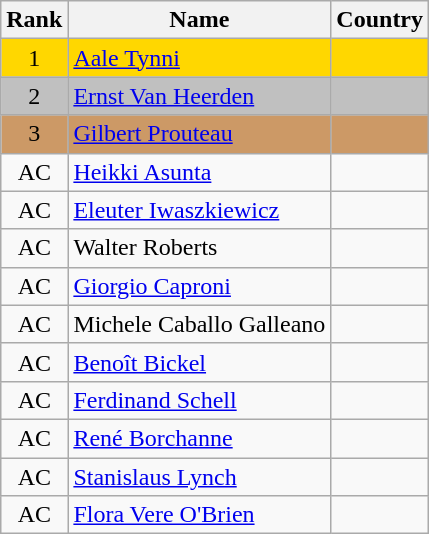<table class="wikitable sortable" style="text-align:center">
<tr>
<th>Rank</th>
<th>Name</th>
<th>Country</th>
</tr>
<tr bgcolor=gold>
<td>1</td>
<td align="left"><a href='#'>Aale Tynni</a></td>
<td align="left"></td>
</tr>
<tr bgcolor=silver>
<td>2</td>
<td align="left"><a href='#'>Ernst Van Heerden</a></td>
<td align="left"></td>
</tr>
<tr bgcolor=#CC9966>
<td>3</td>
<td align="left"><a href='#'>Gilbert Prouteau</a></td>
<td align="left"></td>
</tr>
<tr>
<td>AC</td>
<td align="left"><a href='#'>Heikki Asunta</a></td>
<td align="left"></td>
</tr>
<tr>
<td>AC</td>
<td align="left"><a href='#'>Eleuter Iwaszkiewicz</a></td>
<td align="left"></td>
</tr>
<tr>
<td>AC</td>
<td align="left">Walter Roberts</td>
<td align="left"></td>
</tr>
<tr>
<td>AC</td>
<td align="left"><a href='#'>Giorgio Caproni</a></td>
<td align="left"></td>
</tr>
<tr>
<td>AC</td>
<td align="left">Michele Caballo Galleano</td>
<td align="left"></td>
</tr>
<tr>
<td>AC</td>
<td align="left"><a href='#'>Benoît Bickel</a></td>
<td align="left"></td>
</tr>
<tr>
<td>AC</td>
<td align="left"><a href='#'>Ferdinand Schell</a></td>
<td align="left"></td>
</tr>
<tr>
<td>AC</td>
<td align="left"><a href='#'>René Borchanne</a></td>
<td align="left"></td>
</tr>
<tr>
<td>AC</td>
<td align="left"><a href='#'>Stanislaus Lynch</a></td>
<td align="left"></td>
</tr>
<tr>
<td>AC</td>
<td align="left"><a href='#'>Flora Vere O'Brien</a></td>
<td align="left"></td>
</tr>
</table>
